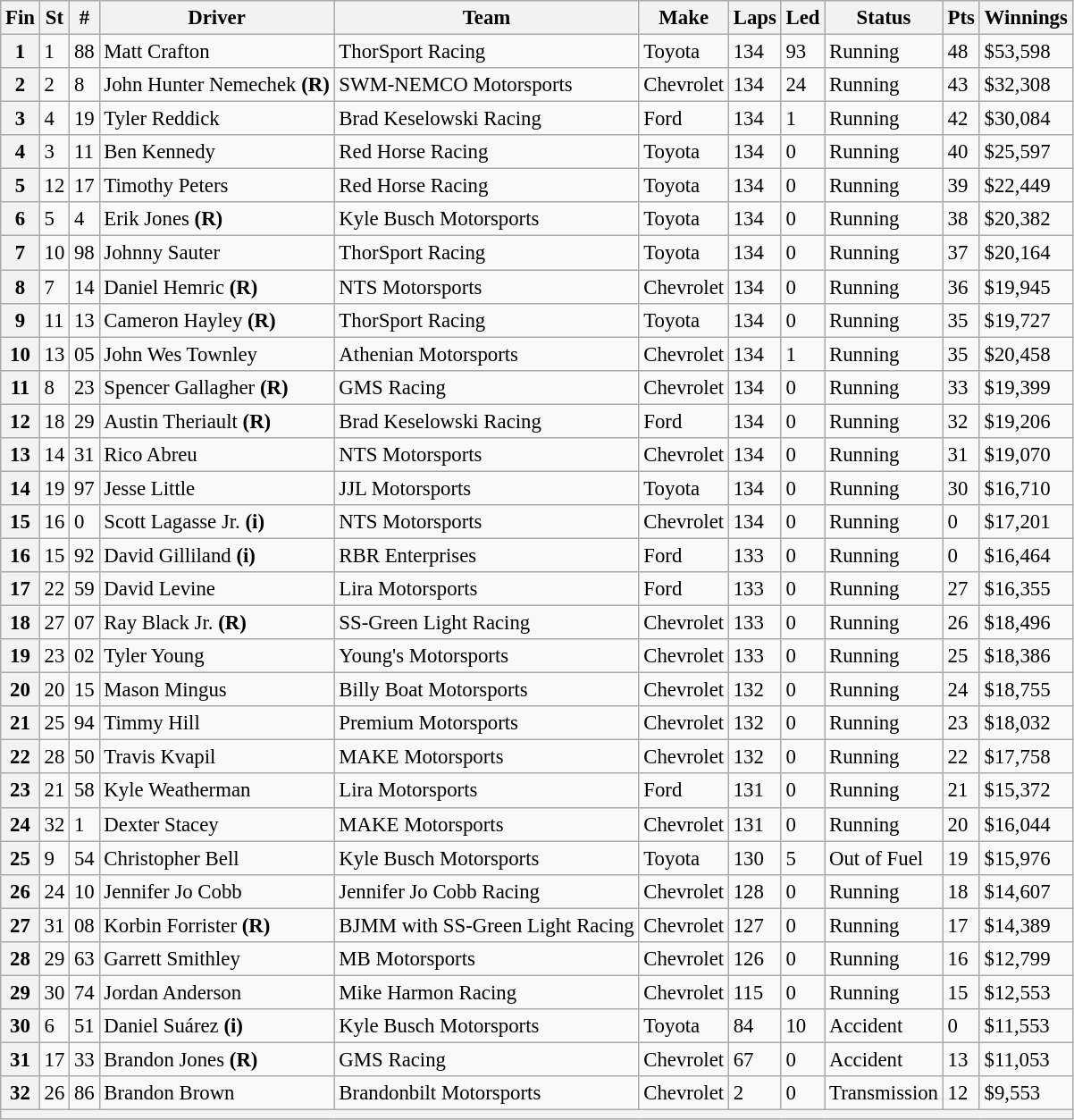<table class="wikitable" style="font-size:95%">
<tr>
<th>Fin</th>
<th>St</th>
<th>#</th>
<th>Driver</th>
<th>Team</th>
<th>Make</th>
<th>Laps</th>
<th>Led</th>
<th>Status</th>
<th>Pts</th>
<th>Winnings</th>
</tr>
<tr>
<th>1</th>
<td>1</td>
<td>88</td>
<td>Matt Crafton</td>
<td>ThorSport Racing</td>
<td>Toyota</td>
<td>134</td>
<td>93</td>
<td>Running</td>
<td>48</td>
<td>$53,598</td>
</tr>
<tr>
<th>2</th>
<td>2</td>
<td>8</td>
<td>John Hunter Nemechek <strong>(R)</strong></td>
<td>SWM-NEMCO Motorsports</td>
<td>Chevrolet</td>
<td>134</td>
<td>24</td>
<td>Running</td>
<td>43</td>
<td>$32,308</td>
</tr>
<tr>
<th>3</th>
<td>4</td>
<td>19</td>
<td>Tyler Reddick</td>
<td>Brad Keselowski Racing</td>
<td>Ford</td>
<td>134</td>
<td>1</td>
<td>Running</td>
<td>42</td>
<td>$30,084</td>
</tr>
<tr>
<th>4</th>
<td>3</td>
<td>11</td>
<td>Ben Kennedy</td>
<td>Red Horse Racing</td>
<td>Toyota</td>
<td>134</td>
<td>0</td>
<td>Running</td>
<td>40</td>
<td>$25,597</td>
</tr>
<tr>
<th>5</th>
<td>12</td>
<td>17</td>
<td>Timothy Peters</td>
<td>Red Horse Racing</td>
<td>Toyota</td>
<td>134</td>
<td>0</td>
<td>Running</td>
<td>39</td>
<td>$22,449</td>
</tr>
<tr>
<th>6</th>
<td>5</td>
<td>4</td>
<td>Erik Jones <strong>(R)</strong></td>
<td>Kyle Busch Motorsports</td>
<td>Toyota</td>
<td>134</td>
<td>0</td>
<td>Running</td>
<td>38</td>
<td>$20,382</td>
</tr>
<tr>
<th>7</th>
<td>10</td>
<td>98</td>
<td>Johnny Sauter</td>
<td>ThorSport Racing</td>
<td>Toyota</td>
<td>134</td>
<td>0</td>
<td>Running</td>
<td>37</td>
<td>$20,164</td>
</tr>
<tr>
<th>8</th>
<td>7</td>
<td>14</td>
<td>Daniel Hemric <strong>(R)</strong></td>
<td>NTS Motorsports</td>
<td>Chevrolet</td>
<td>134</td>
<td>0</td>
<td>Running</td>
<td>36</td>
<td>$19,945</td>
</tr>
<tr>
<th>9</th>
<td>11</td>
<td>13</td>
<td>Cameron Hayley <strong>(R)</strong></td>
<td>ThorSport Racing</td>
<td>Toyota</td>
<td>134</td>
<td>0</td>
<td>Running</td>
<td>35</td>
<td>$19,727</td>
</tr>
<tr>
<th>10</th>
<td>13</td>
<td>05</td>
<td>John Wes Townley</td>
<td>Athenian Motorsports</td>
<td>Chevrolet</td>
<td>134</td>
<td>1</td>
<td>Running</td>
<td>35</td>
<td>$20,458</td>
</tr>
<tr>
<th>11</th>
<td>8</td>
<td>23</td>
<td>Spencer Gallagher <strong>(R)</strong></td>
<td>GMS Racing</td>
<td>Chevrolet</td>
<td>134</td>
<td>0</td>
<td>Running</td>
<td>33</td>
<td>$19,399</td>
</tr>
<tr>
<th>12</th>
<td>18</td>
<td>29</td>
<td>Austin Theriault <strong>(R)</strong></td>
<td>Brad Keselowski Racing</td>
<td>Ford</td>
<td>134</td>
<td>0</td>
<td>Running</td>
<td>32</td>
<td>$19,206</td>
</tr>
<tr>
<th>13</th>
<td>14</td>
<td>31</td>
<td>Rico Abreu</td>
<td>NTS Motorsports</td>
<td>Chevrolet</td>
<td>134</td>
<td>0</td>
<td>Running</td>
<td>31</td>
<td>$19,070</td>
</tr>
<tr>
<th>14</th>
<td>19</td>
<td>97</td>
<td>Jesse Little</td>
<td>JJL Motorsports</td>
<td>Toyota</td>
<td>134</td>
<td>0</td>
<td>Running</td>
<td>30</td>
<td>$16,710</td>
</tr>
<tr>
<th>15</th>
<td>16</td>
<td>0</td>
<td>Scott Lagasse Jr. <strong>(i)</strong></td>
<td>NTS Motorsports</td>
<td>Chevrolet</td>
<td>134</td>
<td>0</td>
<td>Running</td>
<td>0</td>
<td>$17,201</td>
</tr>
<tr>
<th>16</th>
<td>15</td>
<td>92</td>
<td>David Gilliland <strong>(i)</strong></td>
<td>RBR Enterprises</td>
<td>Ford</td>
<td>133</td>
<td>0</td>
<td>Running</td>
<td>0</td>
<td>$16,464</td>
</tr>
<tr>
<th>17</th>
<td>22</td>
<td>59</td>
<td>David Levine</td>
<td>Lira Motorsports</td>
<td>Ford</td>
<td>133</td>
<td>0</td>
<td>Running</td>
<td>27</td>
<td>$16,355</td>
</tr>
<tr>
<th>18</th>
<td>27</td>
<td>07</td>
<td>Ray Black Jr. <strong>(R)</strong></td>
<td>SS-Green Light Racing</td>
<td>Chevrolet</td>
<td>133</td>
<td>0</td>
<td>Running</td>
<td>26</td>
<td>$18,496</td>
</tr>
<tr>
<th>19</th>
<td>23</td>
<td>02</td>
<td>Tyler Young</td>
<td>Young's Motorsports</td>
<td>Chevrolet</td>
<td>133</td>
<td>0</td>
<td>Running</td>
<td>25</td>
<td>$18,386</td>
</tr>
<tr>
<th>20</th>
<td>20</td>
<td>15</td>
<td>Mason Mingus</td>
<td>Billy Boat Motorsports</td>
<td>Chevrolet</td>
<td>132</td>
<td>0</td>
<td>Running</td>
<td>24</td>
<td>$18,755</td>
</tr>
<tr>
<th>21</th>
<td>25</td>
<td>94</td>
<td>Timmy Hill</td>
<td>Premium Motorsports</td>
<td>Chevrolet</td>
<td>132</td>
<td>0</td>
<td>Running</td>
<td>23</td>
<td>$18,032</td>
</tr>
<tr>
<th>22</th>
<td>28</td>
<td>50</td>
<td>Travis Kvapil</td>
<td>MAKE Motorsports</td>
<td>Chevrolet</td>
<td>132</td>
<td>0</td>
<td>Running</td>
<td>22</td>
<td>$17,758</td>
</tr>
<tr>
<th>23</th>
<td>21</td>
<td>58</td>
<td>Kyle Weatherman</td>
<td>Lira Motorsports</td>
<td>Ford</td>
<td>131</td>
<td>0</td>
<td>Running</td>
<td>21</td>
<td>$15,372</td>
</tr>
<tr>
<th>24</th>
<td>32</td>
<td>1</td>
<td>Dexter Stacey</td>
<td>MAKE Motorsports</td>
<td>Chevrolet</td>
<td>131</td>
<td>0</td>
<td>Running</td>
<td>20</td>
<td>$16,044</td>
</tr>
<tr>
<th>25</th>
<td>9</td>
<td>54</td>
<td>Christopher Bell</td>
<td>Kyle Busch Motorsports</td>
<td>Toyota</td>
<td>130</td>
<td>5</td>
<td>Out of Fuel</td>
<td>19</td>
<td>$15,976</td>
</tr>
<tr>
<th>26</th>
<td>24</td>
<td>10</td>
<td>Jennifer Jo Cobb</td>
<td>Jennifer Jo Cobb Racing</td>
<td>Chevrolet</td>
<td>128</td>
<td>0</td>
<td>Running</td>
<td>18</td>
<td>$14,607</td>
</tr>
<tr>
<th>27</th>
<td>31</td>
<td>08</td>
<td>Korbin Forrister <strong>(R)</strong></td>
<td>BJMM with SS-Green Light Racing</td>
<td>Chevrolet</td>
<td>127</td>
<td>0</td>
<td>Running</td>
<td>17</td>
<td>$14,389</td>
</tr>
<tr>
<th>28</th>
<td>29</td>
<td>63</td>
<td>Garrett Smithley</td>
<td>MB Motorsports</td>
<td>Chevrolet</td>
<td>126</td>
<td>0</td>
<td>Running</td>
<td>16</td>
<td>$12,799</td>
</tr>
<tr>
<th>29</th>
<td>30</td>
<td>74</td>
<td>Jordan Anderson</td>
<td>Mike Harmon Racing</td>
<td>Chevrolet</td>
<td>115</td>
<td>0</td>
<td>Running</td>
<td>15</td>
<td>$12,553</td>
</tr>
<tr>
<th>30</th>
<td>6</td>
<td>51</td>
<td>Daniel Suárez <strong>(i)</strong></td>
<td>Kyle Busch Motorsports</td>
<td>Toyota</td>
<td>84</td>
<td>10</td>
<td>Accident</td>
<td>0</td>
<td>$11,553</td>
</tr>
<tr>
<th>31</th>
<td>17</td>
<td>33</td>
<td>Brandon Jones <strong>(R)</strong></td>
<td>GMS Racing</td>
<td>Chevrolet</td>
<td>67</td>
<td>0</td>
<td>Accident</td>
<td>13</td>
<td>$11,053</td>
</tr>
<tr>
<th>32</th>
<td>26</td>
<td>86</td>
<td>Brandon Brown</td>
<td>Brandonbilt Motorsports</td>
<td>Chevrolet</td>
<td>2</td>
<td>0</td>
<td>Transmission</td>
<td>12</td>
<td>$9,553</td>
</tr>
<tr>
<th colspan="11"></th>
</tr>
</table>
